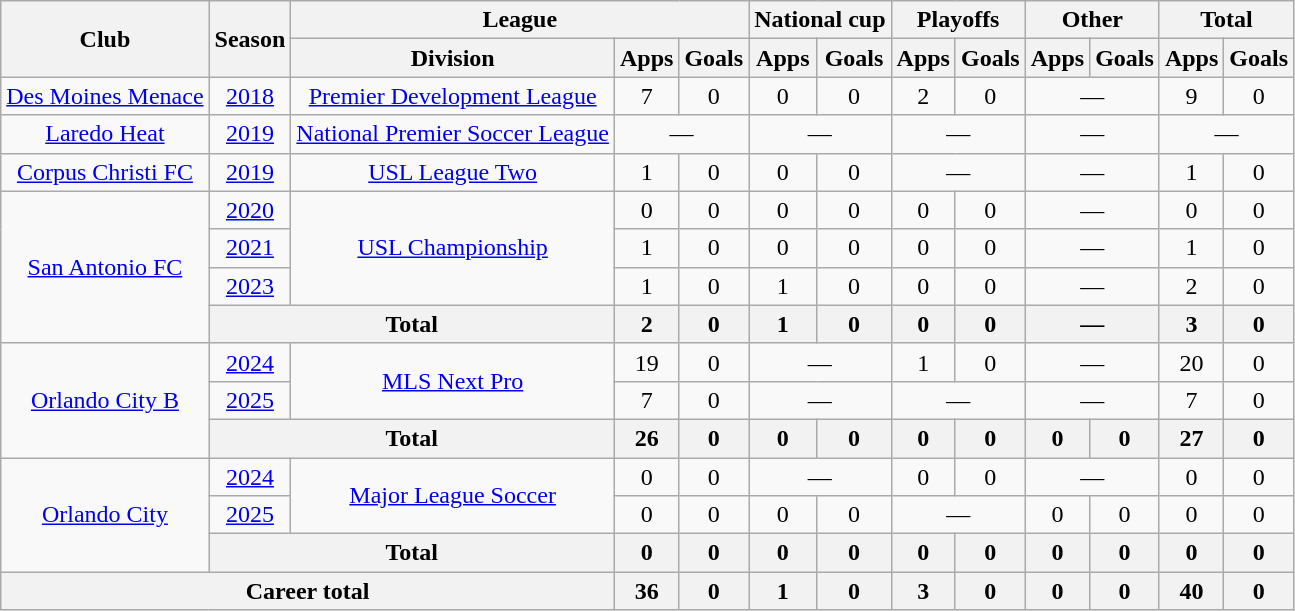<table class="wikitable" style="text-align:center">
<tr>
<th rowspan="2">Club</th>
<th rowspan="2">Season</th>
<th colspan="3">League</th>
<th colspan="2">National cup</th>
<th colspan="2">Playoffs</th>
<th colspan="2">Other</th>
<th colspan="2">Total</th>
</tr>
<tr>
<th>Division</th>
<th>Apps</th>
<th>Goals</th>
<th>Apps</th>
<th>Goals</th>
<th>Apps</th>
<th>Goals</th>
<th>Apps</th>
<th>Goals</th>
<th>Apps</th>
<th>Goals</th>
</tr>
<tr>
<td><a href='#'>Des Moines Menace</a></td>
<td><a href='#'>2018</a></td>
<td><a href='#'>Premier Development League</a></td>
<td>7</td>
<td>0</td>
<td>0</td>
<td>0</td>
<td>2</td>
<td>0</td>
<td colspan="2">—</td>
<td>9</td>
<td>0</td>
</tr>
<tr>
<td><a href='#'>Laredo Heat</a></td>
<td><a href='#'>2019</a></td>
<td><a href='#'>National Premier Soccer League</a></td>
<td colspan="2">—</td>
<td colspan="2">—</td>
<td colspan="2">—</td>
<td colspan="2">—</td>
<td colspan="2">—</td>
</tr>
<tr>
<td><a href='#'>Corpus Christi FC</a></td>
<td><a href='#'>2019</a></td>
<td><a href='#'>USL League Two</a></td>
<td>1</td>
<td>0</td>
<td>0</td>
<td>0</td>
<td colspan="2">—</td>
<td colspan="2">—</td>
<td>1</td>
<td>0</td>
</tr>
<tr>
<td rowspan="4"><a href='#'>San Antonio FC</a></td>
<td><a href='#'>2020</a></td>
<td rowspan="3"><a href='#'>USL Championship</a></td>
<td>0</td>
<td>0</td>
<td>0</td>
<td>0</td>
<td>0</td>
<td>0</td>
<td colspan="2">—</td>
<td>0</td>
<td>0</td>
</tr>
<tr>
<td><a href='#'>2021</a></td>
<td>1</td>
<td>0</td>
<td>0</td>
<td>0</td>
<td>0</td>
<td>0</td>
<td colspan="2">—</td>
<td>1</td>
<td>0</td>
</tr>
<tr>
<td><a href='#'>2023</a></td>
<td>1</td>
<td>0</td>
<td>1</td>
<td>0</td>
<td>0</td>
<td>0</td>
<td colspan="2">—</td>
<td>2</td>
<td>0</td>
</tr>
<tr>
<th colspan="2">Total</th>
<th>2</th>
<th>0</th>
<th>1</th>
<th>0</th>
<th>0</th>
<th>0</th>
<th colspan="2">—</th>
<th>3</th>
<th>0</th>
</tr>
<tr>
<td rowspan="3"><a href='#'>Orlando City B</a></td>
<td><a href='#'>2024</a></td>
<td rowspan="2"><a href='#'>MLS Next Pro</a></td>
<td>19</td>
<td>0</td>
<td colspan="2">—</td>
<td>1</td>
<td>0</td>
<td colspan="2">—</td>
<td>20</td>
<td>0</td>
</tr>
<tr>
<td><a href='#'>2025</a></td>
<td>7</td>
<td>0</td>
<td colspan="2">—</td>
<td colspan="2">—</td>
<td colspan="2">—</td>
<td>7</td>
<td>0</td>
</tr>
<tr>
<th colspan="2">Total</th>
<th>26</th>
<th>0</th>
<th>0</th>
<th>0</th>
<th>0</th>
<th>0</th>
<th>0</th>
<th>0</th>
<th>27</th>
<th>0</th>
</tr>
<tr>
<td rowspan="3"><a href='#'>Orlando City</a></td>
<td><a href='#'>2024</a></td>
<td rowspan="2"><a href='#'>Major League Soccer</a></td>
<td>0</td>
<td>0</td>
<td colspan="2">—</td>
<td>0</td>
<td>0</td>
<td colspan="2">—</td>
<td>0</td>
<td>0</td>
</tr>
<tr>
<td><a href='#'>2025</a></td>
<td>0</td>
<td>0</td>
<td>0</td>
<td>0</td>
<td colspan="2">—</td>
<td>0</td>
<td>0</td>
<td>0</td>
<td>0</td>
</tr>
<tr>
<th colspan="2">Total</th>
<th>0</th>
<th>0</th>
<th>0</th>
<th>0</th>
<th>0</th>
<th>0</th>
<th>0</th>
<th>0</th>
<th>0</th>
<th>0</th>
</tr>
<tr>
<th colspan="3">Career total</th>
<th>36</th>
<th>0</th>
<th>1</th>
<th>0</th>
<th>3</th>
<th>0</th>
<th>0</th>
<th>0</th>
<th>40</th>
<th>0</th>
</tr>
</table>
